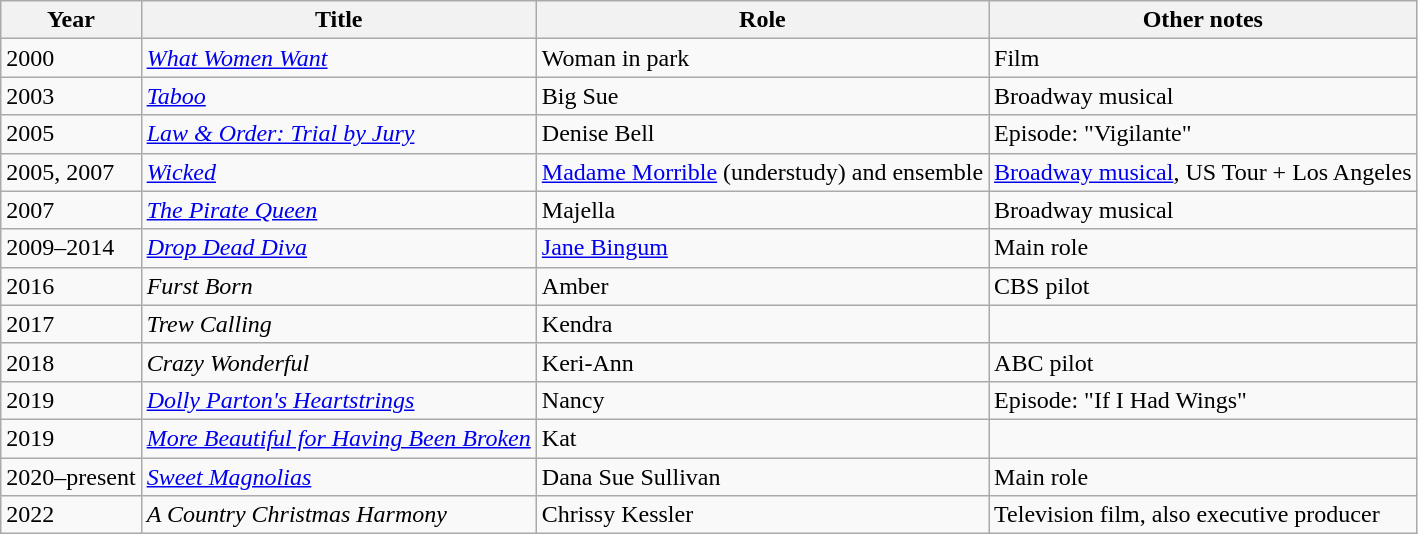<table class="wikitable sortable">
<tr>
<th>Year</th>
<th>Title</th>
<th>Role</th>
<th>Other notes</th>
</tr>
<tr>
<td>2000</td>
<td><em><a href='#'>What Women Want</a></em></td>
<td>Woman in park</td>
<td>Film</td>
</tr>
<tr>
<td>2003</td>
<td><em><a href='#'>Taboo</a></em></td>
<td>Big Sue</td>
<td>Broadway musical</td>
</tr>
<tr>
<td>2005</td>
<td><em><a href='#'>Law & Order: Trial by Jury</a></em></td>
<td>Denise Bell</td>
<td>Episode: "Vigilante"</td>
</tr>
<tr>
<td>2005, 2007</td>
<td><em><a href='#'>Wicked</a></em></td>
<td><a href='#'>Madame Morrible</a> (understudy) and ensemble</td>
<td><a href='#'>Broadway musical</a>, US Tour + Los Angeles</td>
</tr>
<tr>
<td>2007</td>
<td><em><a href='#'>The Pirate Queen</a></em></td>
<td>Majella</td>
<td>Broadway musical</td>
</tr>
<tr>
<td>2009–2014</td>
<td><em><a href='#'>Drop Dead Diva</a></em></td>
<td><a href='#'>Jane Bingum</a></td>
<td>Main role</td>
</tr>
<tr>
<td>2016</td>
<td><em>Furst Born</em></td>
<td>Amber</td>
<td>CBS pilot</td>
</tr>
<tr>
<td>2017</td>
<td><em>Trew Calling</em></td>
<td>Kendra</td>
<td></td>
</tr>
<tr>
<td>2018</td>
<td><em>Crazy Wonderful</em></td>
<td>Keri-Ann</td>
<td>ABC pilot</td>
</tr>
<tr>
<td>2019</td>
<td><em><a href='#'>Dolly Parton's Heartstrings</a></em></td>
<td>Nancy</td>
<td>Episode: "If I Had Wings"</td>
</tr>
<tr>
<td>2019</td>
<td><em><a href='#'>More Beautiful for Having Been Broken</a></em></td>
<td>Kat</td>
<td></td>
</tr>
<tr>
<td>2020–present</td>
<td><em><a href='#'>Sweet Magnolias</a></em></td>
<td>Dana Sue Sullivan</td>
<td>Main role</td>
</tr>
<tr>
<td>2022</td>
<td><em>A Country Christmas Harmony</em></td>
<td>Chrissy Kessler</td>
<td>Television film, also executive producer</td>
</tr>
</table>
